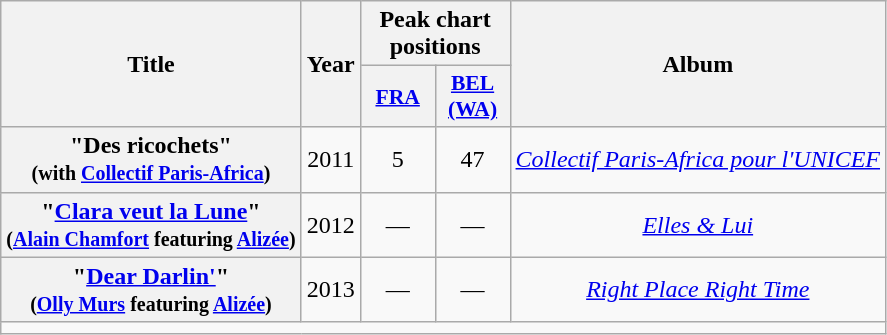<table class="wikitable plainrowheaders" style="text-align:center;">
<tr>
<th rowspan="2">Title</th>
<th rowspan="2">Year</th>
<th colspan="2">Peak chart positions</th>
<th rowspan="2">Album</th>
</tr>
<tr>
<th scope="col" style="width:3em;font-size:90%;"><a href='#'>FRA</a><br></th>
<th scope="col" style="width:3em;font-size:90%;"><a href='#'>BEL<br>(WA)</a><br></th>
</tr>
<tr>
<th scope="row">"Des ricochets"<br><small>(with <a href='#'>Collectif Paris-Africa</a>)</small></th>
<td>2011</td>
<td>5</td>
<td>47</td>
<td><em><a href='#'>Collectif Paris-Africa pour l'UNICEF</a></em></td>
</tr>
<tr>
<th scope="row">"<a href='#'>Clara veut la Lune</a>"<br><small>(<a href='#'>Alain Chamfort</a> featuring <a href='#'>Alizée</a>)</small></th>
<td>2012</td>
<td>—</td>
<td>—</td>
<td><em><a href='#'>Elles & Lui</a></em></td>
</tr>
<tr>
<th scope="row">"<a href='#'>Dear Darlin'</a>"<br><small>(<a href='#'>Olly Murs</a> featuring <a href='#'>Alizée</a>)</small></th>
<td>2013</td>
<td>—</td>
<td>—</td>
<td><em><a href='#'>Right Place Right Time</a></em></td>
</tr>
<tr>
<td colspan="5"></td>
</tr>
</table>
